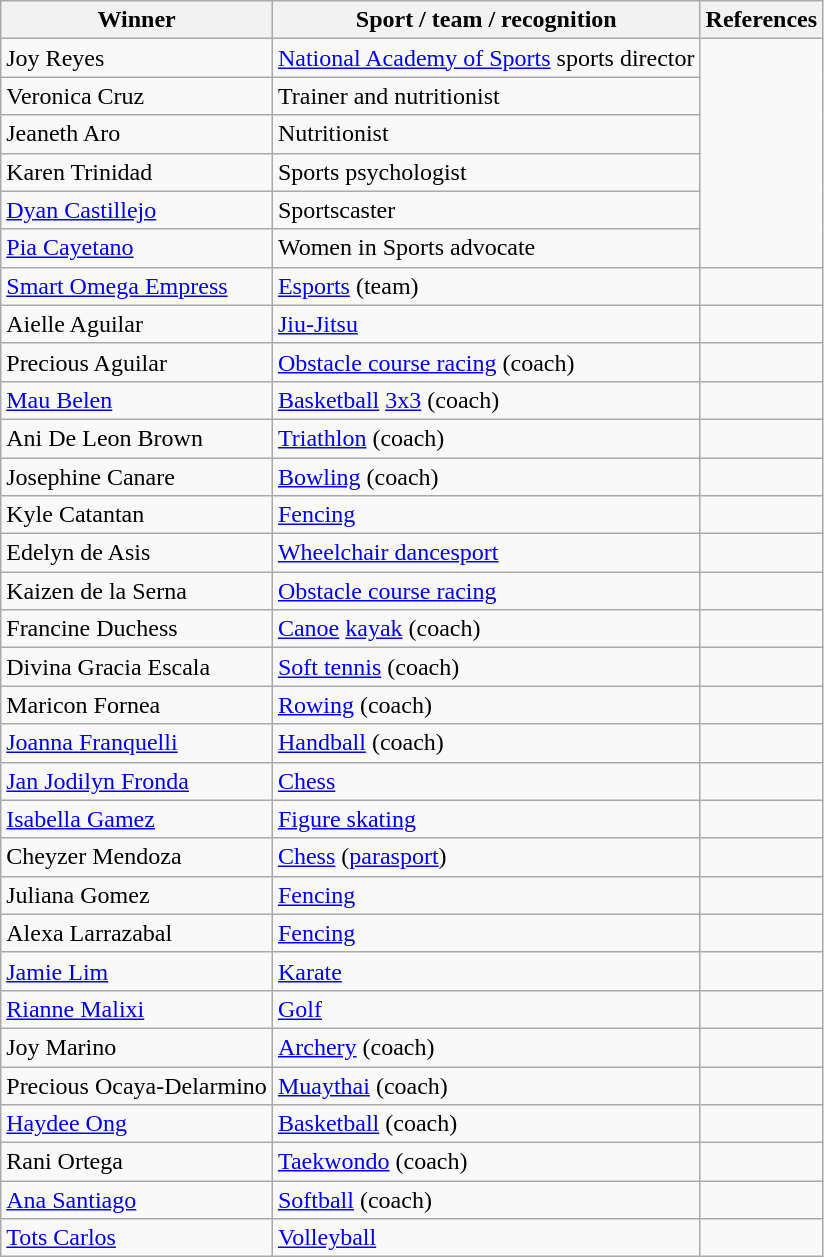<table class="wikitable">
<tr>
<th>Winner</th>
<th>Sport / team / recognition</th>
<th>References</th>
</tr>
<tr>
<td>Joy Reyes</td>
<td><a href='#'>National Academy of Sports</a> sports director</td>
<td rowspan=6></td>
</tr>
<tr>
<td>Veronica Cruz</td>
<td>Trainer and nutritionist</td>
</tr>
<tr>
<td>Jeaneth Aro</td>
<td>Nutritionist</td>
</tr>
<tr>
<td>Karen Trinidad</td>
<td>Sports psychologist</td>
</tr>
<tr>
<td><a href='#'>Dyan Castillejo</a></td>
<td>Sportscaster</td>
</tr>
<tr>
<td><a href='#'>Pia Cayetano</a></td>
<td>Women in Sports advocate</td>
</tr>
<tr>
<td><a href='#'>Smart Omega Empress</a></td>
<td><a href='#'>Esports</a> (team)</td>
<td></td>
</tr>
<tr>
<td>Aielle Aguilar</td>
<td><a href='#'>Jiu-Jitsu</a></td>
<td></td>
</tr>
<tr>
<td>Precious Aguilar</td>
<td><a href='#'>Obstacle course racing</a> (coach)</td>
<td></td>
</tr>
<tr>
<td><a href='#'>Mau Belen</a></td>
<td><a href='#'>Basketball</a> <a href='#'>3x3</a> (coach)</td>
<td></td>
</tr>
<tr>
<td>Ani De Leon Brown</td>
<td><a href='#'>Triathlon</a> (coach)</td>
<td></td>
</tr>
<tr>
<td>Josephine Canare</td>
<td><a href='#'>Bowling</a> (coach)</td>
<td></td>
</tr>
<tr>
<td>Kyle Catantan</td>
<td><a href='#'>Fencing</a></td>
<td></td>
</tr>
<tr>
<td>Edelyn de Asis</td>
<td><a href='#'>Wheelchair dancesport</a></td>
<td></td>
</tr>
<tr>
<td>Kaizen de la Serna</td>
<td><a href='#'>Obstacle course racing</a></td>
<td></td>
</tr>
<tr>
<td>Francine Duchess</td>
<td><a href='#'>Canoe</a> <a href='#'>kayak</a> (coach)</td>
<td></td>
</tr>
<tr>
<td>Divina Gracia Escala</td>
<td><a href='#'>Soft tennis</a> (coach)</td>
<td></td>
</tr>
<tr>
<td>Maricon Fornea</td>
<td><a href='#'>Rowing</a> (coach)</td>
<td></td>
</tr>
<tr>
<td><a href='#'>Joanna Franquelli</a></td>
<td><a href='#'>Handball</a> (coach)</td>
<td></td>
</tr>
<tr>
<td><a href='#'>Jan Jodilyn Fronda</a></td>
<td><a href='#'>Chess</a></td>
<td></td>
</tr>
<tr>
<td><a href='#'>Isabella Gamez</a></td>
<td><a href='#'>Figure skating</a></td>
<td></td>
</tr>
<tr>
<td>Cheyzer Mendoza</td>
<td><a href='#'>Chess</a> (<a href='#'>parasport</a>)</td>
<td></td>
</tr>
<tr>
<td>Juliana Gomez</td>
<td><a href='#'>Fencing</a></td>
<td></td>
</tr>
<tr>
<td>Alexa Larrazabal</td>
<td><a href='#'>Fencing</a></td>
<td></td>
</tr>
<tr>
<td><a href='#'>Jamie Lim</a></td>
<td><a href='#'>Karate</a></td>
<td></td>
</tr>
<tr>
<td><a href='#'>Rianne Malixi</a></td>
<td><a href='#'>Golf</a></td>
<td></td>
</tr>
<tr>
<td>Joy Marino</td>
<td><a href='#'>Archery</a> (coach)</td>
<td></td>
</tr>
<tr>
<td>Precious Ocaya-Delarmino</td>
<td><a href='#'>Muaythai</a> (coach)</td>
<td></td>
</tr>
<tr>
<td><a href='#'>Haydee Ong</a></td>
<td><a href='#'>Basketball</a> (coach)</td>
<td></td>
</tr>
<tr>
<td>Rani Ortega</td>
<td><a href='#'>Taekwondo</a> (coach)</td>
<td></td>
</tr>
<tr>
<td><a href='#'>Ana Santiago</a></td>
<td><a href='#'>Softball</a> (coach)</td>
<td></td>
</tr>
<tr>
<td><a href='#'>Tots Carlos</a></td>
<td><a href='#'>Volleyball</a></td>
<td></td>
</tr>
</table>
